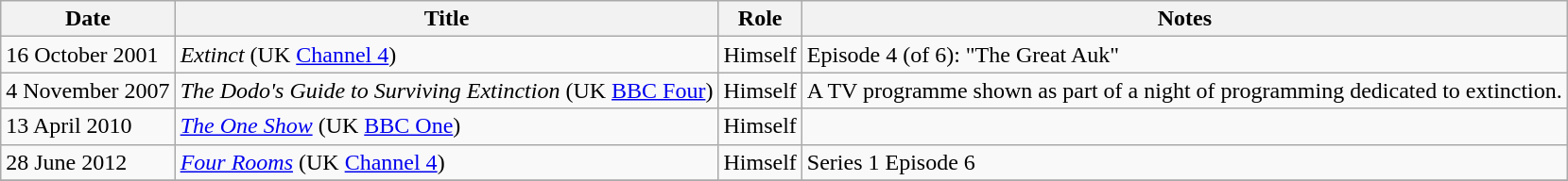<table class="wikitable">
<tr>
<th>Date</th>
<th>Title</th>
<th>Role</th>
<th>Notes</th>
</tr>
<tr>
<td>16 October 2001</td>
<td><em>Extinct</em> (UK <a href='#'>Channel 4</a>)</td>
<td>Himself</td>
<td>Episode 4 (of 6): "The Great Auk"</td>
</tr>
<tr>
<td>4 November 2007</td>
<td><em>The Dodo's Guide to Surviving Extinction</em> (UK <a href='#'>BBC Four</a>)</td>
<td>Himself</td>
<td>A TV programme shown as part of a night of programming dedicated to extinction.</td>
</tr>
<tr>
<td>13 April 2010</td>
<td><em><a href='#'>The One Show</a></em> (UK <a href='#'>BBC One</a>)</td>
<td>Himself</td>
</tr>
<tr>
<td>28 June 2012</td>
<td><em><a href='#'>Four Rooms</a></em> (UK <a href='#'>Channel 4</a>)</td>
<td>Himself</td>
<td>Series 1 Episode 6</td>
</tr>
<tr>
</tr>
</table>
